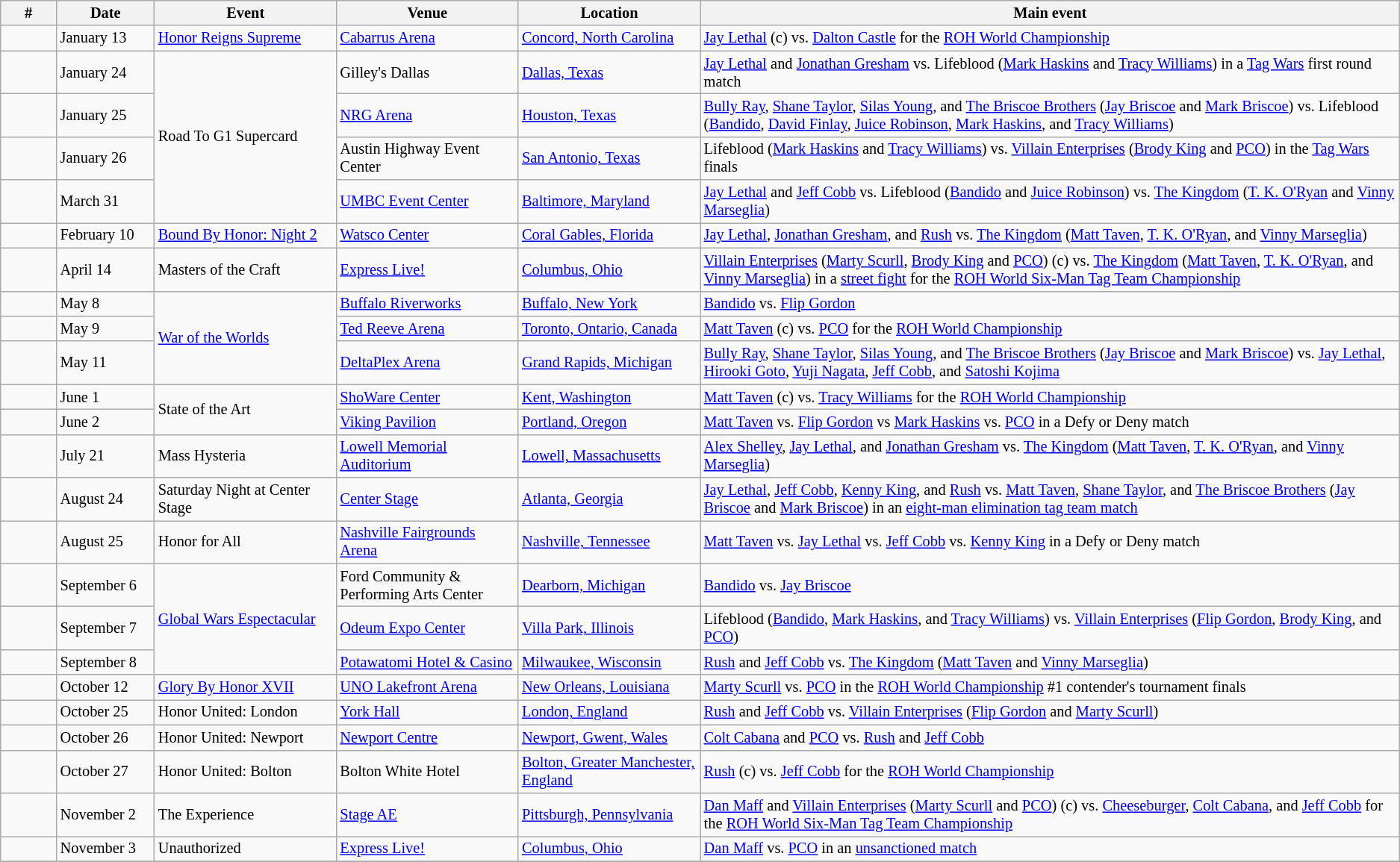<table class="sortable wikitable succession-box" style="font-size:85%;">
<tr>
<th width=4%>#</th>
<th width=7%>Date</th>
<th width=13%>Event</th>
<th width=13%>Venue</th>
<th width=13%>Location</th>
<th width=50%>Main event</th>
</tr>
<tr>
<td></td>
<td>January 13</td>
<td><a href='#'>Honor Reigns Supreme</a></td>
<td><a href='#'>Cabarrus Arena</a></td>
<td><a href='#'>Concord, North Carolina</a></td>
<td><a href='#'>Jay Lethal</a> (c) vs. <a href='#'>Dalton Castle</a> for the <a href='#'>ROH World Championship</a></td>
</tr>
<tr>
<td></td>
<td>January 24</td>
<td rowspan=4>Road To G1 Supercard</td>
<td>Gilley's  Dallas</td>
<td><a href='#'>Dallas, Texas</a></td>
<td><a href='#'>Jay Lethal</a> and <a href='#'>Jonathan Gresham</a> vs. Lifeblood (<a href='#'>Mark Haskins</a> and <a href='#'>Tracy Williams</a>) in a <a href='#'>Tag Wars</a> first round match</td>
</tr>
<tr>
<td></td>
<td>January 25</td>
<td><a href='#'>NRG Arena</a></td>
<td><a href='#'>Houston, Texas</a></td>
<td><a href='#'>Bully Ray</a>, <a href='#'>Shane Taylor</a>, <a href='#'>Silas Young</a>, and <a href='#'>The Briscoe Brothers</a> (<a href='#'>Jay Briscoe</a> and <a href='#'>Mark Briscoe</a>) vs. Lifeblood (<a href='#'>Bandido</a>, <a href='#'>David Finlay</a>, <a href='#'>Juice Robinson</a>, <a href='#'>Mark Haskins</a>, and <a href='#'>Tracy Williams</a>)</td>
</tr>
<tr>
<td></td>
<td>January 26</td>
<td>Austin Highway Event Center</td>
<td><a href='#'>San Antonio, Texas</a></td>
<td>Lifeblood (<a href='#'>Mark Haskins</a> and <a href='#'>Tracy Williams</a>) vs. <a href='#'>Villain Enterprises</a> (<a href='#'>Brody King</a> and <a href='#'>PCO</a>) in the <a href='#'>Tag Wars</a> finals</td>
</tr>
<tr>
<td></td>
<td>March 31</td>
<td><a href='#'>UMBC Event Center</a></td>
<td><a href='#'>Baltimore, Maryland</a></td>
<td><a href='#'>Jay Lethal</a> and <a href='#'>Jeff Cobb</a> vs. Lifeblood (<a href='#'>Bandido</a> and <a href='#'>Juice Robinson</a>) vs. <a href='#'>The Kingdom</a> (<a href='#'>T. K. O'Ryan</a> and <a href='#'>Vinny Marseglia</a>)</td>
</tr>
<tr>
<td></td>
<td>February 10</td>
<td><a href='#'>Bound By Honor: Night 2</a></td>
<td><a href='#'>Watsco Center</a></td>
<td><a href='#'>Coral Gables, Florida</a></td>
<td><a href='#'>Jay Lethal</a>, <a href='#'>Jonathan Gresham</a>, and <a href='#'>Rush</a> vs. <a href='#'>The Kingdom</a> (<a href='#'>Matt Taven</a>, <a href='#'>T. K. O'Ryan</a>, and <a href='#'>Vinny Marseglia</a>)</td>
</tr>
<tr>
<td></td>
<td>April 14</td>
<td>Masters of the Craft</td>
<td><a href='#'>Express Live!</a></td>
<td><a href='#'>Columbus, Ohio</a></td>
<td><a href='#'>Villain Enterprises</a> (<a href='#'>Marty Scurll</a>, <a href='#'>Brody King</a> and <a href='#'>PCO</a>) (c) vs. <a href='#'>The Kingdom</a> (<a href='#'>Matt Taven</a>, <a href='#'>T. K. O'Ryan</a>, and <a href='#'>Vinny Marseglia</a>) in a <a href='#'>street fight</a> for the <a href='#'>ROH World Six-Man Tag Team Championship</a></td>
</tr>
<tr>
<td></td>
<td>May 8</td>
<td rowspan=3><a href='#'>War of the Worlds</a></td>
<td><a href='#'>Buffalo Riverworks</a></td>
<td><a href='#'>Buffalo, New York</a></td>
<td><a href='#'>Bandido</a> vs. <a href='#'>Flip Gordon</a></td>
</tr>
<tr>
<td></td>
<td>May 9</td>
<td><a href='#'>Ted Reeve Arena</a></td>
<td><a href='#'>Toronto, Ontario, Canada</a></td>
<td><a href='#'>Matt Taven</a> (c) vs. <a href='#'>PCO</a> for the <a href='#'>ROH World Championship</a></td>
</tr>
<tr>
<td></td>
<td>May 11</td>
<td><a href='#'>DeltaPlex Arena</a></td>
<td><a href='#'>Grand Rapids, Michigan</a></td>
<td><a href='#'>Bully Ray</a>, <a href='#'>Shane Taylor</a>, <a href='#'>Silas Young</a>, and <a href='#'>The Briscoe Brothers</a> (<a href='#'>Jay Briscoe</a> and <a href='#'>Mark Briscoe</a>) vs. <a href='#'>Jay Lethal</a>, <a href='#'>Hirooki Goto</a>, <a href='#'>Yuji Nagata</a>, <a href='#'>Jeff Cobb</a>, and <a href='#'>Satoshi Kojima</a></td>
</tr>
<tr>
<td></td>
<td>June 1</td>
<td rowspan=2>State of the Art</td>
<td><a href='#'>ShoWare Center</a></td>
<td><a href='#'>Kent, Washington</a></td>
<td><a href='#'>Matt Taven</a> (c) vs. <a href='#'>Tracy Williams</a> for the <a href='#'>ROH World Championship</a></td>
</tr>
<tr>
<td></td>
<td>June 2</td>
<td><a href='#'>Viking Pavilion</a></td>
<td><a href='#'>Portland, Oregon</a></td>
<td><a href='#'>Matt Taven</a> vs. <a href='#'>Flip Gordon</a> vs <a href='#'>Mark Haskins</a> vs. <a href='#'>PCO</a> in a Defy or Deny match</td>
</tr>
<tr>
<td></td>
<td>July 21</td>
<td>Mass Hysteria</td>
<td><a href='#'>Lowell Memorial Auditorium</a></td>
<td><a href='#'>Lowell, Massachusetts</a></td>
<td><a href='#'>Alex Shelley</a>, <a href='#'>Jay Lethal</a>, and <a href='#'>Jonathan Gresham</a> vs. <a href='#'>The Kingdom</a> (<a href='#'>Matt Taven</a>, <a href='#'>T. K. O'Ryan</a>, and <a href='#'>Vinny Marseglia</a>)</td>
</tr>
<tr>
<td></td>
<td>August 24</td>
<td>Saturday Night at Center Stage</td>
<td><a href='#'>Center Stage</a></td>
<td><a href='#'>Atlanta, Georgia</a></td>
<td><a href='#'>Jay Lethal</a>, <a href='#'>Jeff Cobb</a>, <a href='#'>Kenny King</a>, and <a href='#'>Rush</a> vs. <a href='#'>Matt Taven</a>, <a href='#'>Shane Taylor</a>, and <a href='#'>The Briscoe Brothers</a> (<a href='#'>Jay Briscoe</a> and <a href='#'>Mark Briscoe</a>) in an <a href='#'>eight-man elimination tag team match</a></td>
</tr>
<tr>
<td></td>
<td>August 25</td>
<td>Honor for All</td>
<td><a href='#'>Nashville Fairgrounds Arena</a></td>
<td><a href='#'>Nashville, Tennessee</a></td>
<td><a href='#'>Matt Taven</a> vs. <a href='#'>Jay Lethal</a> vs. <a href='#'>Jeff Cobb</a> vs. <a href='#'>Kenny King</a> in a Defy or Deny match</td>
</tr>
<tr>
<td></td>
<td>September 6</td>
<td rowspan=3><a href='#'>Global Wars Espectacular</a></td>
<td>Ford Community & Performing Arts Center</td>
<td><a href='#'>Dearborn, Michigan</a></td>
<td><a href='#'>Bandido</a> vs. <a href='#'>Jay Briscoe</a></td>
</tr>
<tr>
<td></td>
<td>September 7</td>
<td><a href='#'>Odeum Expo Center</a></td>
<td><a href='#'>Villa Park, Illinois</a></td>
<td>Lifeblood (<a href='#'>Bandido</a>, <a href='#'>Mark Haskins</a>, and <a href='#'>Tracy Williams</a>) vs. <a href='#'>Villain Enterprises</a> (<a href='#'>Flip Gordon</a>, <a href='#'>Brody King</a>, and <a href='#'>PCO</a>)</td>
</tr>
<tr>
<td></td>
<td>September 8</td>
<td><a href='#'>Potawatomi Hotel & Casino</a></td>
<td><a href='#'>Milwaukee, Wisconsin</a></td>
<td><a href='#'>Rush</a> and <a href='#'>Jeff Cobb</a> vs. <a href='#'>The Kingdom</a> (<a href='#'>Matt Taven</a> and <a href='#'>Vinny Marseglia</a>)</td>
</tr>
<tr>
<td></td>
<td>October 12</td>
<td><a href='#'>Glory By Honor XVII</a></td>
<td><a href='#'>UNO Lakefront Arena</a></td>
<td><a href='#'>New Orleans, Louisiana</a></td>
<td><a href='#'>Marty Scurll</a> vs. <a href='#'>PCO</a> in the <a href='#'>ROH World Championship</a> #1 contender's tournament finals</td>
</tr>
<tr>
<td></td>
<td>October 25</td>
<td>Honor United: London</td>
<td><a href='#'>York Hall</a></td>
<td><a href='#'>London, England</a></td>
<td><a href='#'>Rush</a> and <a href='#'>Jeff Cobb</a> vs. <a href='#'>Villain Enterprises</a> (<a href='#'>Flip Gordon</a> and <a href='#'>Marty Scurll</a>)</td>
</tr>
<tr>
<td></td>
<td>October 26</td>
<td>Honor United: Newport</td>
<td><a href='#'>Newport Centre</a></td>
<td><a href='#'>Newport, Gwent, Wales</a></td>
<td><a href='#'>Colt Cabana</a> and <a href='#'>PCO</a> vs. <a href='#'>Rush</a> and <a href='#'>Jeff Cobb</a></td>
</tr>
<tr>
<td></td>
<td>October 27</td>
<td>Honor United: Bolton</td>
<td>Bolton White Hotel</td>
<td><a href='#'>Bolton, Greater Manchester, England</a></td>
<td><a href='#'>Rush</a> (c) vs. <a href='#'>Jeff Cobb</a> for the <a href='#'>ROH World Championship</a></td>
</tr>
<tr>
<td></td>
<td>November 2</td>
<td>The Experience</td>
<td><a href='#'>Stage AE</a></td>
<td><a href='#'>Pittsburgh, Pennsylvania</a></td>
<td><a href='#'>Dan Maff</a> and <a href='#'>Villain Enterprises</a> (<a href='#'>Marty Scurll</a> and <a href='#'>PCO</a>) (c) vs. <a href='#'>Cheeseburger</a>, <a href='#'>Colt Cabana</a>, and <a href='#'>Jeff Cobb</a> for the <a href='#'>ROH World Six-Man Tag Team Championship</a></td>
</tr>
<tr>
<td></td>
<td>November 3</td>
<td>Unauthorized</td>
<td><a href='#'>Express Live!</a></td>
<td><a href='#'>Columbus, Ohio</a></td>
<td><a href='#'>Dan Maff</a> vs. <a href='#'>PCO</a> in an <a href='#'>unsanctioned match</a></td>
</tr>
<tr>
</tr>
</table>
